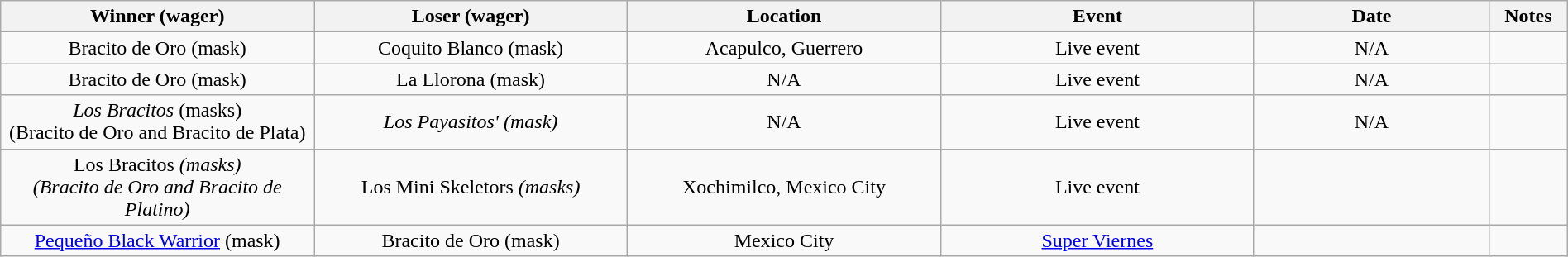<table class="wikitable sortable" width=100%  style="text-align: center">
<tr>
<th width=20% scope="col">Winner (wager)</th>
<th width=20% scope="col">Loser (wager)</th>
<th width=20% scope="col">Location</th>
<th width=20% scope="col">Event</th>
<th width=15% scope="col">Date</th>
<th class="unsortable" width=5% scope="col">Notes</th>
</tr>
<tr>
<td>Bracito de Oro (mask)</td>
<td>Coquito Blanco (mask)</td>
<td>Acapulco, Guerrero</td>
<td>Live event</td>
<td>N/A</td>
<td></td>
</tr>
<tr>
<td>Bracito de Oro (mask)</td>
<td>La Llorona (mask)</td>
<td>N/A</td>
<td>Live event</td>
<td>N/A</td>
<td></td>
</tr>
<tr>
<td><em>Los Bracitos</em> (masks)<br>(Bracito de Oro and Bracito de Plata)</td>
<td><em>Los Payasitos' (mask)</td>
<td>N/A</td>
<td>Live event</td>
<td>N/A</td>
<td></td>
</tr>
<tr>
<td></em>Los Bracitos<em> (masks)<br>(Bracito de Oro and Bracito de Platino)</td>
<td></em>Los Mini Skeletors<em> (masks)</td>
<td>Xochimilco, Mexico City</td>
<td>Live event</td>
<td></td>
<td></td>
</tr>
<tr>
<td><a href='#'>Pequeño Black Warrior</a> (mask)</td>
<td>Bracito de Oro (mask)</td>
<td>Mexico City</td>
<td></em><a href='#'>Super Viernes</a><em></td>
<td></td>
<td></td>
</tr>
</table>
